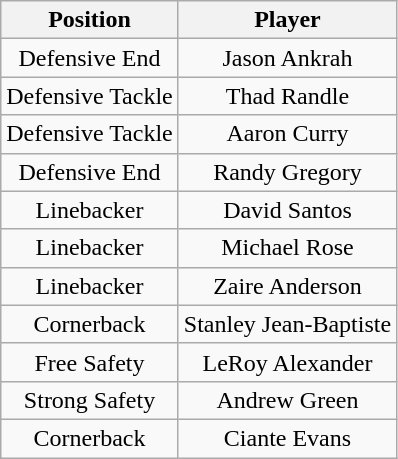<table class="wikitable" style="text-align: center;">
<tr>
<th>Position</th>
<th>Player</th>
</tr>
<tr>
<td>Defensive End</td>
<td>Jason Ankrah</td>
</tr>
<tr>
<td>Defensive Tackle</td>
<td>Thad Randle</td>
</tr>
<tr>
<td>Defensive Tackle</td>
<td>Aaron Curry</td>
</tr>
<tr>
<td>Defensive End</td>
<td>Randy Gregory</td>
</tr>
<tr>
<td>Linebacker</td>
<td>David Santos</td>
</tr>
<tr>
<td>Linebacker</td>
<td>Michael Rose</td>
</tr>
<tr>
<td>Linebacker</td>
<td>Zaire Anderson</td>
</tr>
<tr>
<td>Cornerback</td>
<td>Stanley Jean-Baptiste</td>
</tr>
<tr>
<td>Free Safety</td>
<td>LeRoy Alexander</td>
</tr>
<tr>
<td>Strong Safety</td>
<td>Andrew Green</td>
</tr>
<tr>
<td>Cornerback</td>
<td>Ciante Evans</td>
</tr>
</table>
